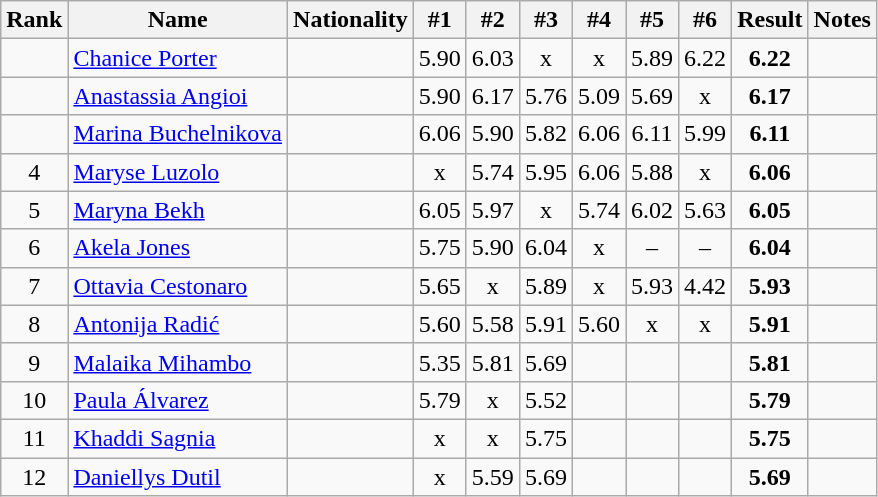<table class="wikitable sortable" style="text-align:center">
<tr>
<th>Rank</th>
<th>Name</th>
<th>Nationality</th>
<th>#1</th>
<th>#2</th>
<th>#3</th>
<th>#4</th>
<th>#5</th>
<th>#6</th>
<th>Result</th>
<th>Notes</th>
</tr>
<tr>
<td></td>
<td align=left><a href='#'>Chanice Porter</a></td>
<td align=left></td>
<td>5.90</td>
<td>6.03</td>
<td>x</td>
<td>x</td>
<td>5.89</td>
<td>6.22</td>
<td><strong>6.22</strong></td>
<td></td>
</tr>
<tr>
<td></td>
<td align=left><a href='#'>Anastassia Angioi</a></td>
<td align=left></td>
<td>5.90</td>
<td>6.17</td>
<td>5.76</td>
<td>5.09</td>
<td>5.69</td>
<td>x</td>
<td><strong>6.17</strong></td>
<td></td>
</tr>
<tr>
<td></td>
<td align=left><a href='#'>Marina Buchelnikova</a></td>
<td align=left></td>
<td>6.06</td>
<td>5.90</td>
<td>5.82</td>
<td>6.06</td>
<td>6.11</td>
<td>5.99</td>
<td><strong>6.11</strong></td>
<td></td>
</tr>
<tr>
<td>4</td>
<td align=left><a href='#'>Maryse Luzolo</a></td>
<td align=left></td>
<td>x</td>
<td>5.74</td>
<td>5.95</td>
<td>6.06</td>
<td>5.88</td>
<td>x</td>
<td><strong>6.06</strong></td>
<td></td>
</tr>
<tr>
<td>5</td>
<td align=left><a href='#'>Maryna Bekh</a></td>
<td align=left></td>
<td>6.05</td>
<td>5.97</td>
<td>x</td>
<td>5.74</td>
<td>6.02</td>
<td>5.63</td>
<td><strong>6.05</strong></td>
<td></td>
</tr>
<tr>
<td>6</td>
<td align=left><a href='#'>Akela Jones</a></td>
<td align=left></td>
<td>5.75</td>
<td>5.90</td>
<td>6.04</td>
<td>x</td>
<td>–</td>
<td>–</td>
<td><strong>6.04</strong></td>
<td></td>
</tr>
<tr>
<td>7</td>
<td align=left><a href='#'>Ottavia Cestonaro</a></td>
<td align=left></td>
<td>5.65</td>
<td>x</td>
<td>5.89</td>
<td>x</td>
<td>5.93</td>
<td>4.42</td>
<td><strong>5.93</strong></td>
<td></td>
</tr>
<tr>
<td>8</td>
<td align=left><a href='#'>Antonija Radić</a></td>
<td align=left></td>
<td>5.60</td>
<td>5.58</td>
<td>5.91</td>
<td>5.60</td>
<td>x</td>
<td>x</td>
<td><strong>5.91</strong></td>
<td></td>
</tr>
<tr>
<td>9</td>
<td align=left><a href='#'>Malaika Mihambo</a></td>
<td align=left></td>
<td>5.35</td>
<td>5.81</td>
<td>5.69</td>
<td></td>
<td></td>
<td></td>
<td><strong>5.81</strong></td>
<td></td>
</tr>
<tr>
<td>10</td>
<td align=left><a href='#'>Paula Álvarez</a></td>
<td align=left></td>
<td>5.79</td>
<td>x</td>
<td>5.52</td>
<td></td>
<td></td>
<td></td>
<td><strong>5.79</strong></td>
<td></td>
</tr>
<tr>
<td>11</td>
<td align=left><a href='#'>Khaddi Sagnia</a></td>
<td align=left></td>
<td>x</td>
<td>x</td>
<td>5.75</td>
<td></td>
<td></td>
<td></td>
<td><strong>5.75</strong></td>
<td></td>
</tr>
<tr>
<td>12</td>
<td align=left><a href='#'>Daniellys Dutil</a></td>
<td align=left></td>
<td>x</td>
<td>5.59</td>
<td>5.69</td>
<td></td>
<td></td>
<td></td>
<td><strong>5.69</strong></td>
<td></td>
</tr>
</table>
